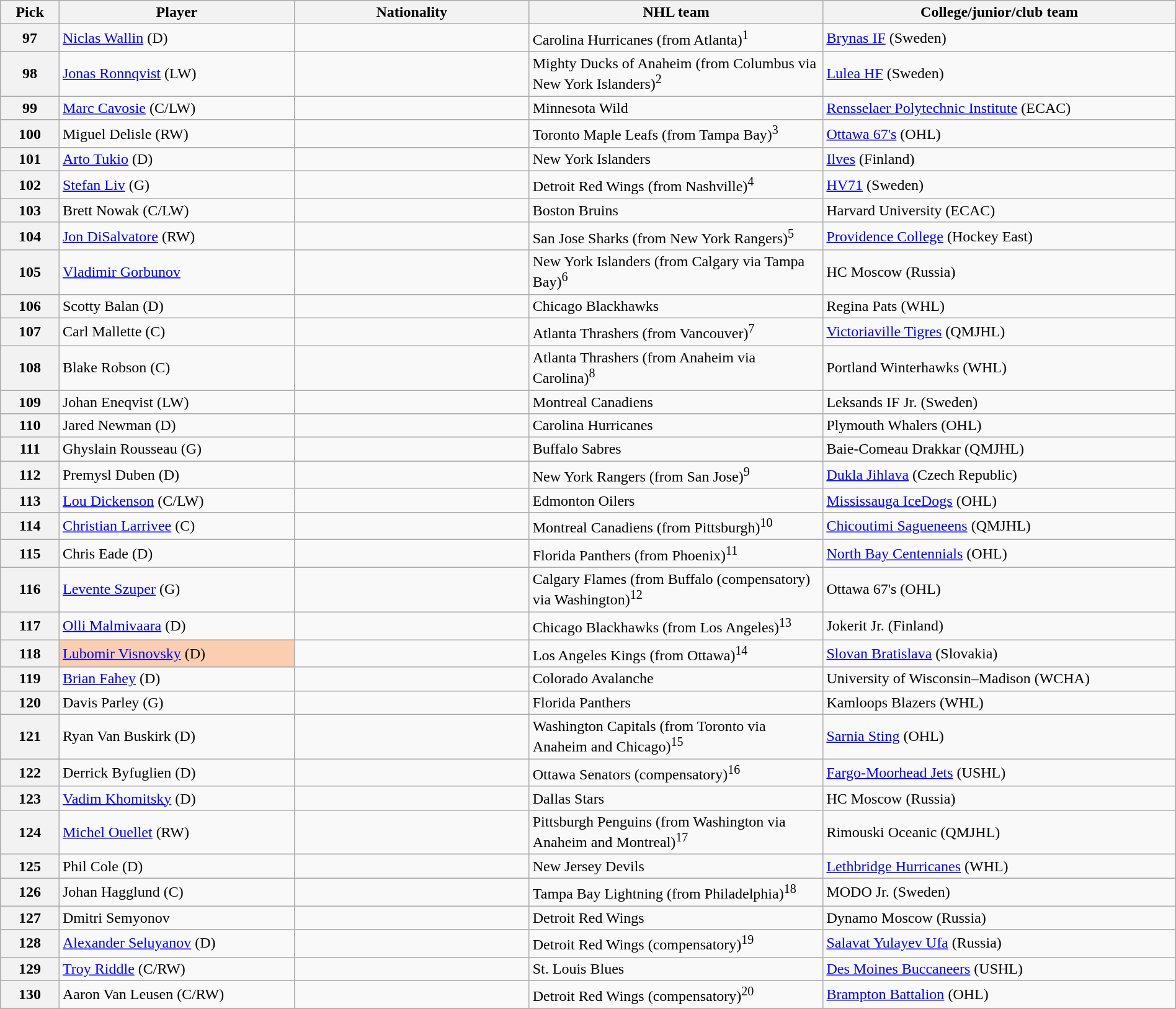<table class="wikitable" style="width: 100%">
<tr>
<th bgcolor="#DDDDFF" width="5%">Pick</th>
<th bgcolor="#DDDDFF" width="20%">Player</th>
<th bgcolor="#DDDDFF" width="20%">Nationality</th>
<th bgcolor="#DDDDFF" width="25%">NHL team</th>
<th bgcolor="#DDDDFF" width="30%">College/junior/club team</th>
</tr>
<tr>
<th>97</th>
<td><a href='#'>Niclas Wallin</a> (D)</td>
<td></td>
<td>Carolina Hurricanes (from Atlanta)<sup>1</sup></td>
<td><a href='#'>Brynas IF</a> (Sweden)</td>
</tr>
<tr>
<th>98</th>
<td><a href='#'>Jonas Ronnqvist</a> (LW)</td>
<td></td>
<td>Mighty Ducks of Anaheim (from Columbus via New York Islanders)<sup>2</sup></td>
<td><a href='#'>Lulea HF</a> (Sweden)</td>
</tr>
<tr>
<th>99</th>
<td><a href='#'>Marc Cavosie</a> (C/LW)</td>
<td></td>
<td>Minnesota Wild</td>
<td><a href='#'>Rensselaer Polytechnic Institute</a> (ECAC)</td>
</tr>
<tr>
<th>100</th>
<td>Miguel Delisle (RW)</td>
<td></td>
<td>Toronto Maple Leafs (from Tampa Bay)<sup>3</sup></td>
<td><a href='#'>Ottawa 67's</a> (OHL)</td>
</tr>
<tr>
<th>101</th>
<td><a href='#'>Arto Tukio</a> (D)</td>
<td></td>
<td>New York Islanders</td>
<td><a href='#'>Ilves</a> (Finland)</td>
</tr>
<tr>
<th>102</th>
<td><a href='#'>Stefan Liv</a> (G)</td>
<td></td>
<td>Detroit Red Wings (from Nashville)<sup>4</sup></td>
<td><a href='#'>HV71</a> (Sweden)</td>
</tr>
<tr>
<th>103</th>
<td>Brett Nowak (C/LW)</td>
<td></td>
<td>Boston Bruins</td>
<td>Harvard University (ECAC)</td>
</tr>
<tr>
<th>104</th>
<td><a href='#'>Jon DiSalvatore</a> (RW)</td>
<td></td>
<td>San Jose Sharks (from New York Rangers)<sup>5</sup></td>
<td><a href='#'>Providence College</a> (Hockey East)</td>
</tr>
<tr>
<th>105</th>
<td><a href='#'>Vladimir Gorbunov</a></td>
<td></td>
<td>New York Islanders (from Calgary via Tampa Bay)<sup>6</sup></td>
<td>HC Moscow (Russia)</td>
</tr>
<tr>
<th>106</th>
<td>Scotty Balan (D)</td>
<td></td>
<td>Chicago Blackhawks</td>
<td>Regina Pats (WHL)</td>
</tr>
<tr>
<th>107</th>
<td>Carl Mallette (C)</td>
<td></td>
<td>Atlanta Thrashers (from Vancouver)<sup>7</sup></td>
<td><a href='#'>Victoriaville Tigres</a> (QMJHL)</td>
</tr>
<tr>
<th>108</th>
<td>Blake Robson (C)</td>
<td></td>
<td>Atlanta Thrashers (from Anaheim via Carolina)<sup>8</sup></td>
<td>Portland Winterhawks (WHL)</td>
</tr>
<tr>
<th>109</th>
<td>Johan Eneqvist (LW)</td>
<td></td>
<td>Montreal Canadiens</td>
<td>Leksands IF Jr. (Sweden)</td>
</tr>
<tr>
<th>110</th>
<td>Jared Newman (D)</td>
<td></td>
<td>Carolina Hurricanes</td>
<td>Plymouth Whalers (OHL)</td>
</tr>
<tr>
<th>111</th>
<td>Ghyslain Rousseau (G)</td>
<td></td>
<td>Buffalo Sabres</td>
<td>Baie-Comeau Drakkar (QMJHL)</td>
</tr>
<tr>
<th>112</th>
<td Přemysl Duben>Premysl Duben (D)</td>
<td></td>
<td>New York Rangers (from San Jose)<sup>9</sup></td>
<td><a href='#'>Dukla Jihlava</a> (Czech Republic)</td>
</tr>
<tr>
<th>113</th>
<td><a href='#'>Lou Dickenson</a> (C/LW)</td>
<td></td>
<td>Edmonton Oilers</td>
<td><a href='#'>Mississauga IceDogs</a> (OHL)</td>
</tr>
<tr>
<th>114</th>
<td><a href='#'>Christian Larrivee</a> (C)</td>
<td></td>
<td>Montreal Canadiens (from Pittsburgh)<sup>10</sup></td>
<td><a href='#'>Chicoutimi Sagueneens</a> (QMJHL)</td>
</tr>
<tr>
<th>115</th>
<td>Chris Eade (D)</td>
<td></td>
<td>Florida Panthers (from Phoenix)<sup>11</sup></td>
<td><a href='#'>North Bay Centennials</a> (OHL)</td>
</tr>
<tr>
<th>116</th>
<td><a href='#'>Levente Szuper</a> (G)</td>
<td></td>
<td>Calgary Flames (from Buffalo (compensatory) via Washington)<sup>12</sup></td>
<td>Ottawa 67's (OHL)</td>
</tr>
<tr>
<th>117</th>
<td><a href='#'>Olli Malmivaara</a> (D)</td>
<td></td>
<td>Chicago Blackhawks (from Los Angeles)<sup>13</sup></td>
<td>Jokerit Jr. (Finland)</td>
</tr>
<tr>
<th>118</th>
<td bgcolor="#FBCEB1"><a href='#'>Lubomir Visnovsky</a> (D)</td>
<td></td>
<td>Los Angeles Kings (from Ottawa)<sup>14</sup></td>
<td><a href='#'>Slovan Bratislava</a> (Slovakia)</td>
</tr>
<tr>
<th>119</th>
<td><a href='#'>Brian Fahey</a> (D)</td>
<td></td>
<td>Colorado Avalanche</td>
<td>University of Wisconsin–Madison (WCHA)</td>
</tr>
<tr>
<th>120</th>
<td>Davis Parley (G)</td>
<td></td>
<td>Florida Panthers</td>
<td>Kamloops Blazers (WHL)</td>
</tr>
<tr>
<th>121</th>
<td>Ryan Van Buskirk (D)</td>
<td></td>
<td>Washington Capitals (from Toronto via Anaheim and Chicago)<sup>15</sup></td>
<td><a href='#'>Sarnia Sting</a> (OHL)</td>
</tr>
<tr>
<th>122</th>
<td>Derrick Byfuglien (D)</td>
<td></td>
<td>Ottawa Senators (compensatory)<sup>16</sup></td>
<td><a href='#'>Fargo-Moorhead Jets</a> (USHL)</td>
</tr>
<tr>
<th>123</th>
<td><a href='#'>Vadim Khomitsky</a> (D)</td>
<td></td>
<td>Dallas Stars</td>
<td>HC Moscow (Russia)</td>
</tr>
<tr>
<th>124</th>
<td><a href='#'>Michel Ouellet</a> (RW)</td>
<td></td>
<td>Pittsburgh Penguins (from Washington via Anaheim and Montreal)<sup>17</sup></td>
<td>Rimouski Oceanic (QMJHL)</td>
</tr>
<tr>
<th>125</th>
<td>Phil Cole (D)</td>
<td></td>
<td>New Jersey Devils</td>
<td><a href='#'>Lethbridge Hurricanes</a> (WHL)</td>
</tr>
<tr>
<th>126</th>
<td>Johan Hagglund (C)</td>
<td></td>
<td>Tampa Bay Lightning (from Philadelphia)<sup>18</sup></td>
<td>MODO Jr. (Sweden)</td>
</tr>
<tr>
<th>127</th>
<td>Dmitri Semyonov</td>
<td></td>
<td>Detroit Red Wings</td>
<td>Dynamo Moscow (Russia)</td>
</tr>
<tr>
<th>128</th>
<td><a href='#'>Alexander Seluyanov</a> (D)</td>
<td></td>
<td>Detroit Red Wings (compensatory)<sup>19</sup></td>
<td><a href='#'>Salavat Yulayev Ufa</a> (Russia)</td>
</tr>
<tr>
<th>129</th>
<td><a href='#'>Troy Riddle</a> (C/RW)</td>
<td></td>
<td>St. Louis Blues</td>
<td><a href='#'>Des Moines Buccaneers</a> (USHL)</td>
</tr>
<tr>
<th>130</th>
<td>Aaron Van Leusen (C/RW)</td>
<td></td>
<td>Detroit Red Wings (compensatory)<sup>20</sup></td>
<td><a href='#'>Brampton Battalion</a> (OHL)</td>
</tr>
</table>
